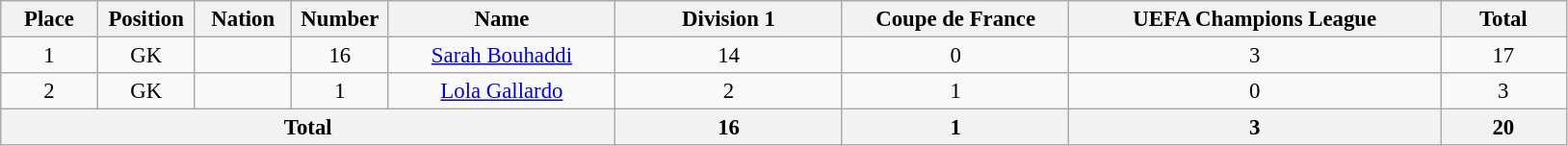<table class="wikitable" style="font-size: 95%; text-align: center;">
<tr>
<th width=60>Place</th>
<th width=60>Position</th>
<th width=60>Nation</th>
<th width=60>Number</th>
<th width=150>Name</th>
<th width=150>Division 1</th>
<th width=150>Coupe de France</th>
<th width=250>UEFA Champions League</th>
<th width=80>Total</th>
</tr>
<tr>
<td>1</td>
<td>GK</td>
<td></td>
<td>16</td>
<td><a href='#'>Sarah Bouhaddi</a></td>
<td>14</td>
<td>0</td>
<td>3</td>
<td>17</td>
</tr>
<tr>
<td>2</td>
<td>GK</td>
<td></td>
<td>1</td>
<td><a href='#'>Lola Gallardo</a></td>
<td>2</td>
<td>1</td>
<td>0</td>
<td>3</td>
</tr>
<tr>
<th colspan=5>Total</th>
<th>16</th>
<th>1</th>
<th>3</th>
<th>20</th>
</tr>
</table>
